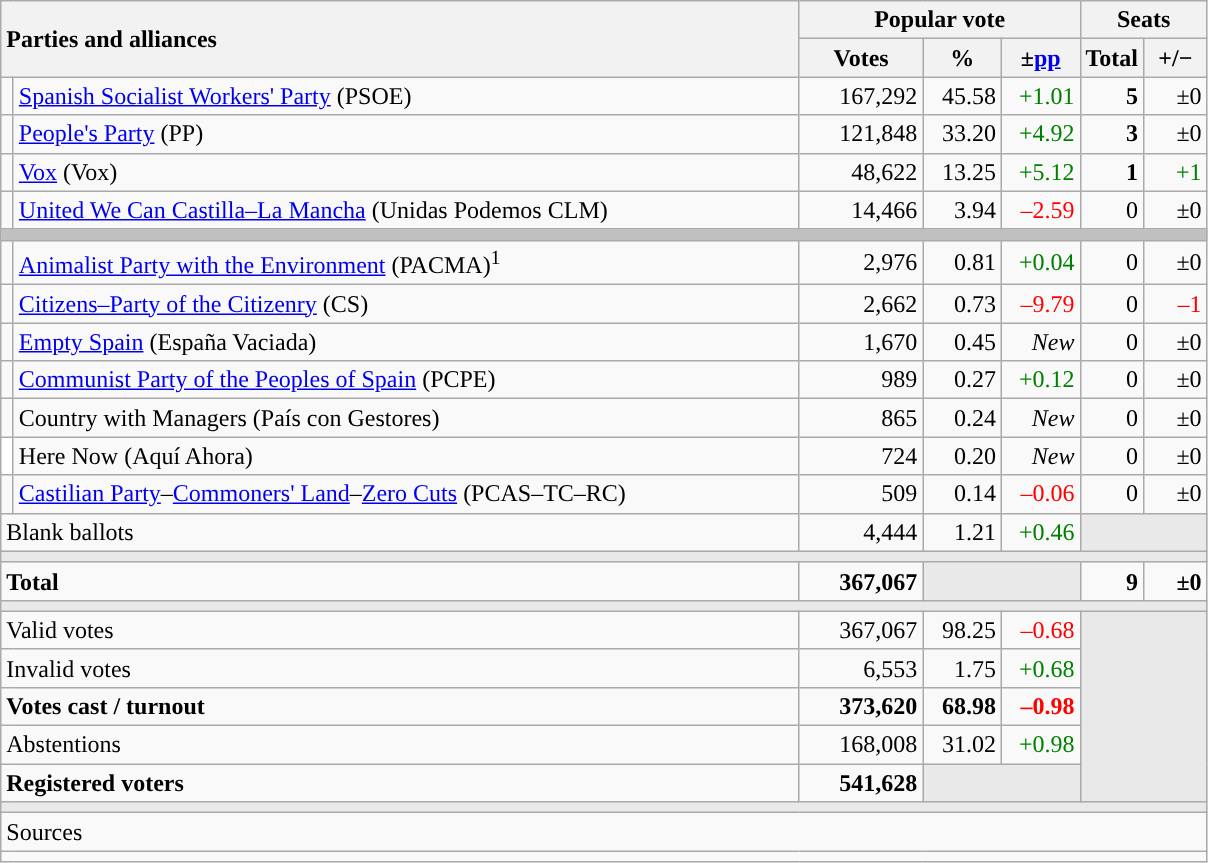<table class="wikitable" style="text-align:right;">
<tr>
<th style="text-align:left;" rowspan="2" colspan="2" width="525">Parties and alliances</th>
<th colspan="3">Popular vote</th>
<th colspan="2">Seats</th>
</tr>
<tr>
<th width="75">Votes</th>
<th width="45">%</th>
<th width="45">±<a href='#'>pp</a></th>
<th width="35">Total</th>
<th width="35">+/−</th>
</tr>
<tr>
<td width="1" style="color:inherit;background:"></td>
<td align="left"><a href='#'>Spanish Socialist Workers' Party</a> (PSOE)</td>
<td>167,292</td>
<td>45.58</td>
<td style="color:green;">+1.01</td>
<td><strong>5</strong></td>
<td>±0</td>
</tr>
<tr>
<td style="color:inherit;background:"></td>
<td align="left"><a href='#'>People's Party</a> (PP)</td>
<td>121,848</td>
<td>33.20</td>
<td style="color:green;">+4.92</td>
<td><strong>3</strong></td>
<td>±0</td>
</tr>
<tr>
<td style="color:inherit;background:"></td>
<td align="left"><a href='#'>Vox</a> (Vox)</td>
<td>48,622</td>
<td>13.25</td>
<td style="color:green;">+5.12</td>
<td><strong>1</strong></td>
<td style="color:green;">+1</td>
</tr>
<tr>
<td style="color:inherit;background:"></td>
<td align="left"><a href='#'>United We Can Castilla–La Mancha</a> (Unidas Podemos CLM)</td>
<td>14,466</td>
<td>3.94</td>
<td style="color:red;">–2.59</td>
<td>0</td>
<td>±0</td>
</tr>
<tr>
<td colspan="7" bgcolor="#C0C0C0"></td>
</tr>
<tr>
<td style="color:inherit;background:"></td>
<td align="left"><a href='#'>Animalist Party with the Environment</a> (PACMA)<sup>1</sup></td>
<td>2,976</td>
<td>0.81</td>
<td style="color:green;">+0.04</td>
<td>0</td>
<td>±0</td>
</tr>
<tr>
<td style="color:inherit;background:"></td>
<td align="left"><a href='#'>Citizens–Party of the Citizenry</a> (CS)</td>
<td>2,662</td>
<td>0.73</td>
<td style="color:red;">–9.79</td>
<td>0</td>
<td style="color:red;">–1</td>
</tr>
<tr>
<td style="color:inherit;background:"></td>
<td align="left"><a href='#'>Empty Spain</a> (España Vaciada)</td>
<td>1,670</td>
<td>0.45</td>
<td><em>New</em></td>
<td>0</td>
<td>±0</td>
</tr>
<tr>
<td style="color:inherit;background:"></td>
<td align="left"><a href='#'>Communist Party of the Peoples of Spain</a> (PCPE)</td>
<td>989</td>
<td>0.27</td>
<td style="color:green;">+0.12</td>
<td>0</td>
<td>±0</td>
</tr>
<tr>
<td style="color:inherit;background:"></td>
<td align="left">Country with Managers (País con Gestores)</td>
<td>865</td>
<td>0.24</td>
<td><em>New</em></td>
<td>0</td>
<td>±0</td>
</tr>
<tr>
<td bgcolor="white"></td>
<td align="left">Here Now (Aquí Ahora)</td>
<td>724</td>
<td>0.20</td>
<td><em>New</em></td>
<td>0</td>
<td>±0</td>
</tr>
<tr>
<td style="color:inherit;background:"></td>
<td align="left"><a href='#'>Castilian Party</a>–<a href='#'>Commoners' Land</a>–<a href='#'>Zero Cuts</a> (PCAS–TC–RC)</td>
<td>509</td>
<td>0.14</td>
<td style="color:red;">–0.06</td>
<td>0</td>
<td>±0</td>
</tr>
<tr>
<td align="left" colspan="2">Blank ballots</td>
<td>4,444</td>
<td>1.21</td>
<td style="color:green;">+0.46</td>
<td bgcolor="#E9E9E9" colspan="2"></td>
</tr>
<tr>
<td colspan="7" bgcolor="#E9E9E9"></td>
</tr>
<tr style="font-weight:bold;">
<td align="left" colspan="2">Total</td>
<td>367,067</td>
<td bgcolor="#E9E9E9" colspan="2"></td>
<td>9</td>
<td>±0</td>
</tr>
<tr>
<td colspan="7" bgcolor="#E9E9E9"></td>
</tr>
<tr>
<td align="left" colspan="2">Valid votes</td>
<td>367,067</td>
<td>98.25</td>
<td style="color:red;">–0.68</td>
<td bgcolor="#E9E9E9" colspan="2" rowspan="5"></td>
</tr>
<tr>
<td align="left" colspan="2">Invalid votes</td>
<td>6,553</td>
<td>1.75</td>
<td style="color:green;">+0.68</td>
</tr>
<tr style="font-weight:bold;">
<td align="left" colspan="2">Votes cast / turnout</td>
<td>373,620</td>
<td>68.98</td>
<td style="color:red;">–0.98</td>
</tr>
<tr>
<td align="left" colspan="2">Abstentions</td>
<td>168,008</td>
<td>31.02</td>
<td style="color:green;">+0.98</td>
</tr>
<tr style="font-weight:bold;">
<td align="left" colspan="2">Registered voters</td>
<td>541,628</td>
<td bgcolor="#E9E9E9" colspan="2"></td>
</tr>
<tr>
<td colspan="7" bgcolor="#E9E9E9"></td>
</tr>
<tr>
<td align="left" colspan="7">Sources</td>
</tr>
<tr>
<td colspan="7" style="text-align:left; max-width:790px;"></td>
</tr>
</table>
